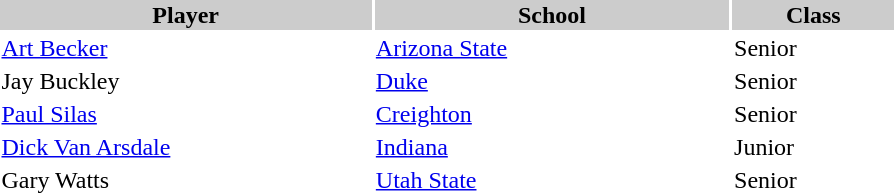<table style="width:600px" "border:'1' 'solid' 'gray' ">
<tr>
<th style="background:#ccc; width:23%;">Player</th>
<th style="background:#ccc; width:22%;">School</th>
<th style="background:#ccc; width:10%;">Class</th>
</tr>
<tr>
<td><a href='#'>Art Becker</a></td>
<td><a href='#'>Arizona State</a></td>
<td>Senior</td>
</tr>
<tr>
<td>Jay Buckley</td>
<td><a href='#'>Duke</a></td>
<td>Senior</td>
</tr>
<tr>
<td><a href='#'>Paul Silas</a></td>
<td><a href='#'>Creighton</a></td>
<td>Senior</td>
</tr>
<tr>
<td><a href='#'>Dick Van Arsdale</a></td>
<td><a href='#'>Indiana</a></td>
<td>Junior</td>
</tr>
<tr>
<td>Gary Watts</td>
<td><a href='#'>Utah State</a></td>
<td>Senior</td>
</tr>
</table>
